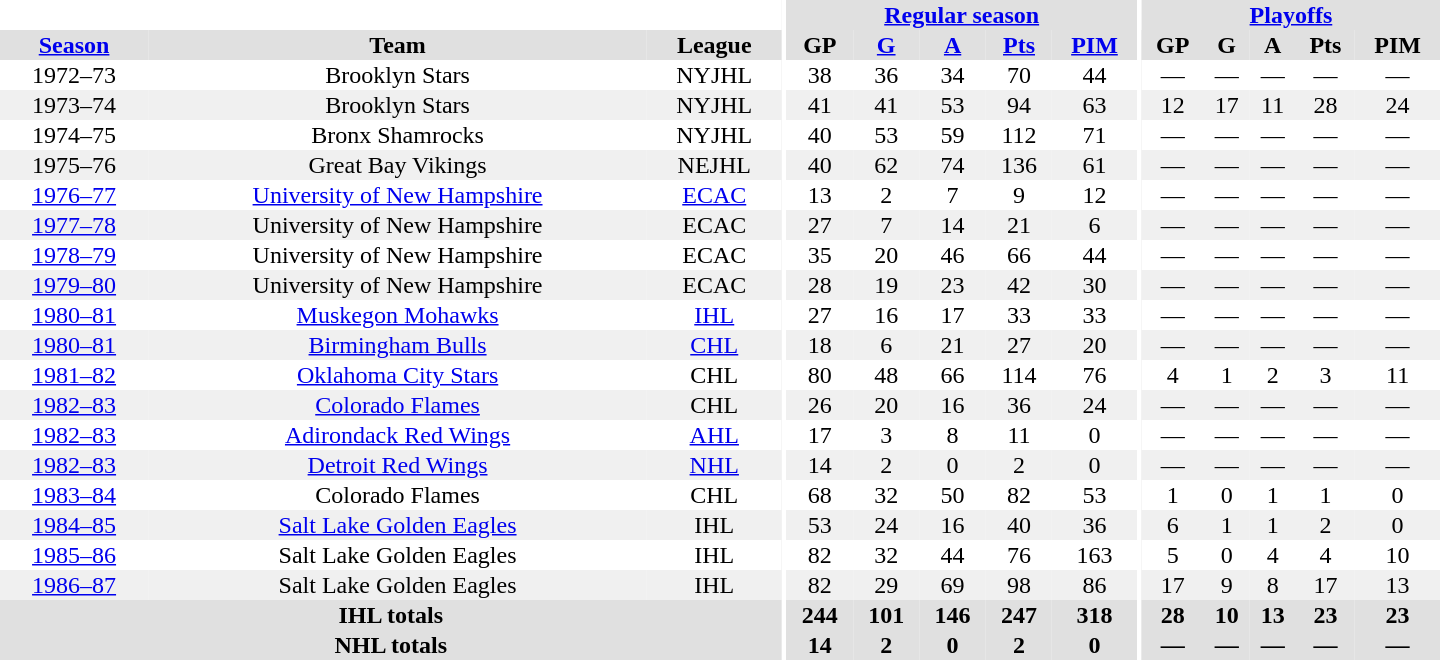<table border="0" cellpadding="1" cellspacing="0" style="text-align:center; width:60em">
<tr bgcolor="#e0e0e0">
<th colspan="3" bgcolor="#ffffff"></th>
<th rowspan="100" bgcolor="#ffffff"></th>
<th colspan="5"><a href='#'>Regular season</a></th>
<th rowspan="100" bgcolor="#ffffff"></th>
<th colspan="5"><a href='#'>Playoffs</a></th>
</tr>
<tr bgcolor="#e0e0e0">
<th><a href='#'>Season</a></th>
<th>Team</th>
<th>League</th>
<th>GP</th>
<th><a href='#'>G</a></th>
<th><a href='#'>A</a></th>
<th><a href='#'>Pts</a></th>
<th><a href='#'>PIM</a></th>
<th>GP</th>
<th>G</th>
<th>A</th>
<th>Pts</th>
<th>PIM</th>
</tr>
<tr>
<td>1972–73</td>
<td>Brooklyn Stars</td>
<td>NYJHL</td>
<td>38</td>
<td>36</td>
<td>34</td>
<td>70</td>
<td>44</td>
<td>—</td>
<td>—</td>
<td>—</td>
<td>—</td>
<td>—</td>
</tr>
<tr bgcolor="#f0f0f0">
<td>1973–74</td>
<td>Brooklyn Stars</td>
<td>NYJHL</td>
<td>41</td>
<td>41</td>
<td>53</td>
<td>94</td>
<td>63</td>
<td>12</td>
<td>17</td>
<td>11</td>
<td>28</td>
<td>24</td>
</tr>
<tr>
<td>1974–75</td>
<td>Bronx Shamrocks</td>
<td>NYJHL</td>
<td>40</td>
<td>53</td>
<td>59</td>
<td>112</td>
<td>71</td>
<td>—</td>
<td>—</td>
<td>—</td>
<td>—</td>
<td>—</td>
</tr>
<tr bgcolor="#f0f0f0">
<td>1975–76</td>
<td>Great Bay Vikings</td>
<td>NEJHL</td>
<td>40</td>
<td>62</td>
<td>74</td>
<td>136</td>
<td>61</td>
<td>—</td>
<td>—</td>
<td>—</td>
<td>—</td>
<td>—</td>
</tr>
<tr>
<td><a href='#'>1976–77</a></td>
<td><a href='#'>University of New Hampshire</a></td>
<td><a href='#'>ECAC</a></td>
<td>13</td>
<td>2</td>
<td>7</td>
<td>9</td>
<td>12</td>
<td>—</td>
<td>—</td>
<td>—</td>
<td>—</td>
<td>—</td>
</tr>
<tr bgcolor="#f0f0f0">
<td><a href='#'>1977–78</a></td>
<td>University of New Hampshire</td>
<td>ECAC</td>
<td>27</td>
<td>7</td>
<td>14</td>
<td>21</td>
<td>6</td>
<td>—</td>
<td>—</td>
<td>—</td>
<td>—</td>
<td>—</td>
</tr>
<tr>
<td><a href='#'>1978–79</a></td>
<td>University of New Hampshire</td>
<td>ECAC</td>
<td>35</td>
<td>20</td>
<td>46</td>
<td>66</td>
<td>44</td>
<td>—</td>
<td>—</td>
<td>—</td>
<td>—</td>
<td>—</td>
</tr>
<tr bgcolor="#f0f0f0">
<td><a href='#'>1979–80</a></td>
<td>University of New Hampshire</td>
<td>ECAC</td>
<td>28</td>
<td>19</td>
<td>23</td>
<td>42</td>
<td>30</td>
<td>—</td>
<td>—</td>
<td>—</td>
<td>—</td>
<td>—</td>
</tr>
<tr>
<td><a href='#'>1980–81</a></td>
<td><a href='#'>Muskegon Mohawks</a></td>
<td><a href='#'>IHL</a></td>
<td>27</td>
<td>16</td>
<td>17</td>
<td>33</td>
<td>33</td>
<td>—</td>
<td>—</td>
<td>—</td>
<td>—</td>
<td>—</td>
</tr>
<tr bgcolor="#f0f0f0">
<td><a href='#'>1980–81</a></td>
<td><a href='#'>Birmingham Bulls</a></td>
<td><a href='#'>CHL</a></td>
<td>18</td>
<td>6</td>
<td>21</td>
<td>27</td>
<td>20</td>
<td>—</td>
<td>—</td>
<td>—</td>
<td>—</td>
<td>—</td>
</tr>
<tr>
<td><a href='#'>1981–82</a></td>
<td><a href='#'>Oklahoma City Stars</a></td>
<td>CHL</td>
<td>80</td>
<td>48</td>
<td>66</td>
<td>114</td>
<td>76</td>
<td>4</td>
<td>1</td>
<td>2</td>
<td>3</td>
<td>11</td>
</tr>
<tr bgcolor="#f0f0f0">
<td><a href='#'>1982–83</a></td>
<td><a href='#'>Colorado Flames</a></td>
<td>CHL</td>
<td>26</td>
<td>20</td>
<td>16</td>
<td>36</td>
<td>24</td>
<td>—</td>
<td>—</td>
<td>—</td>
<td>—</td>
<td>—</td>
</tr>
<tr>
<td><a href='#'>1982–83</a></td>
<td><a href='#'>Adirondack Red Wings</a></td>
<td><a href='#'>AHL</a></td>
<td>17</td>
<td>3</td>
<td>8</td>
<td>11</td>
<td>0</td>
<td>—</td>
<td>—</td>
<td>—</td>
<td>—</td>
<td>—</td>
</tr>
<tr bgcolor="#f0f0f0">
<td><a href='#'>1982–83</a></td>
<td><a href='#'>Detroit Red Wings</a></td>
<td><a href='#'>NHL</a></td>
<td>14</td>
<td>2</td>
<td>0</td>
<td>2</td>
<td>0</td>
<td>—</td>
<td>—</td>
<td>—</td>
<td>—</td>
<td>—</td>
</tr>
<tr>
<td><a href='#'>1983–84</a></td>
<td>Colorado Flames</td>
<td>CHL</td>
<td>68</td>
<td>32</td>
<td>50</td>
<td>82</td>
<td>53</td>
<td>1</td>
<td>0</td>
<td>1</td>
<td>1</td>
<td>0</td>
</tr>
<tr bgcolor="#f0f0f0">
<td><a href='#'>1984–85</a></td>
<td><a href='#'>Salt Lake Golden Eagles</a></td>
<td>IHL</td>
<td>53</td>
<td>24</td>
<td>16</td>
<td>40</td>
<td>36</td>
<td>6</td>
<td>1</td>
<td>1</td>
<td>2</td>
<td>0</td>
</tr>
<tr>
<td><a href='#'>1985–86</a></td>
<td>Salt Lake Golden Eagles</td>
<td>IHL</td>
<td>82</td>
<td>32</td>
<td>44</td>
<td>76</td>
<td>163</td>
<td>5</td>
<td>0</td>
<td>4</td>
<td>4</td>
<td>10</td>
</tr>
<tr bgcolor="#f0f0f0">
<td><a href='#'>1986–87</a></td>
<td>Salt Lake Golden Eagles</td>
<td>IHL</td>
<td>82</td>
<td>29</td>
<td>69</td>
<td>98</td>
<td>86</td>
<td>17</td>
<td>9</td>
<td>8</td>
<td>17</td>
<td>13</td>
</tr>
<tr bgcolor="#e0e0e0">
<th colspan="3">IHL totals</th>
<th>244</th>
<th>101</th>
<th>146</th>
<th>247</th>
<th>318</th>
<th>28</th>
<th>10</th>
<th>13</th>
<th>23</th>
<th>23</th>
</tr>
<tr bgcolor="#e0e0e0">
<th colspan="3">NHL totals</th>
<th>14</th>
<th>2</th>
<th>0</th>
<th>2</th>
<th>0</th>
<th>—</th>
<th>—</th>
<th>—</th>
<th>—</th>
<th>—</th>
</tr>
</table>
